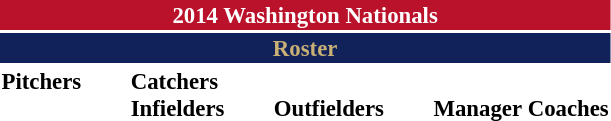<table class="toccolours" style="font-size: 95%;">
<tr>
<th colspan="10" style="background-color: #ba122b; color: #FFFFFF; text-align: center;">2014 Washington Nationals</th>
</tr>
<tr>
<td colspan="10" style="background-color: #11225b; color: #c9b074; text-align: center;"><strong>Roster</strong></td>
</tr>
<tr>
<td valign="top"><strong>Pitchers</strong><br>
















</td>
<td width="25px"></td>
<td valign="top"><strong>Catchers</strong><br>


<strong>Infielders</strong>









</td>
<td width="25px"></td>
<td valign="top"><br><strong>Outfielders</strong>








</td>
<td width="25px"></td>
<td valign="top"><br><strong>Manager</strong>
<strong>Coaches</strong>
 
 
 
 
 
 
 </td>
</tr>
<tr>
</tr>
</table>
